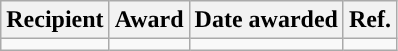<table class="wikitable sortable sortable" style="text-align: center">
<tr>
<th>Recipient</th>
<th>Award</th>
<th>Date awarded</th>
<th>Ref.</th>
</tr>
<tr>
<td></td>
<td></td>
<td></td>
<td></td>
</tr>
</table>
